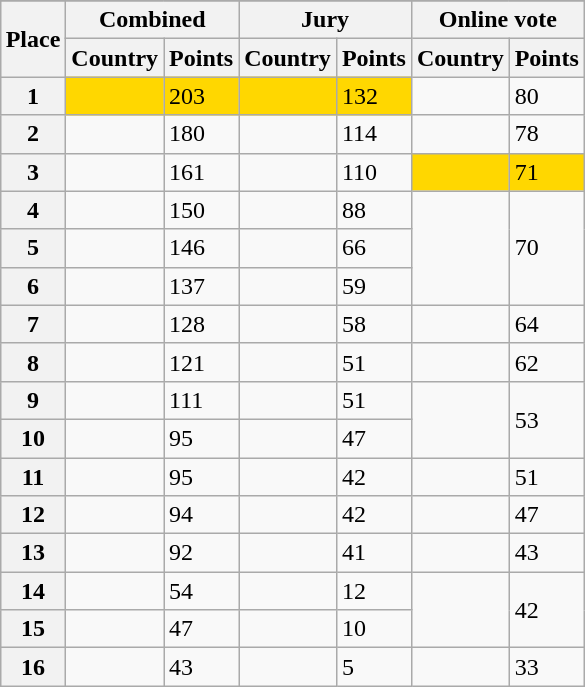<table class="wikitable collapsible plainrowheaders" style="float:right; margin:10px;">
<tr>
</tr>
<tr>
<th scope="colgroup" rowspan="2">Place</th>
<th scope="colgroup" colspan="2">Combined</th>
<th scope="colgroup" colspan="2">Jury</th>
<th scope="colgroup" colspan="2">Online vote</th>
</tr>
<tr>
<th scope="col">Country</th>
<th scope="col">Points</th>
<th scope="col">Country</th>
<th scope="col">Points</th>
<th scope="col">Country</th>
<th scope="col">Points</th>
</tr>
<tr>
<th scope="row" style="text-align:center">1</th>
<td bgcolor="gold"></td>
<td bgcolor="gold">203</td>
<td bgcolor="gold"></td>
<td bgcolor="gold">132</td>
<td></td>
<td>80</td>
</tr>
<tr>
<th scope="row" style="text-align:center">2</th>
<td></td>
<td>180</td>
<td></td>
<td>114</td>
<td></td>
<td>78</td>
</tr>
<tr>
<th scope="row" style="text-align:center">3</th>
<td></td>
<td>161</td>
<td></td>
<td>110</td>
<td bgcolor="gold"></td>
<td bgcolor="gold">71</td>
</tr>
<tr>
<th scope="row" style="text-align:center">4</th>
<td></td>
<td>150</td>
<td></td>
<td>88</td>
<td rowspan="3"></td>
<td rowspan="3">70</td>
</tr>
<tr>
<th scope="row" style="text-align:center">5</th>
<td></td>
<td>146</td>
<td></td>
<td>66</td>
</tr>
<tr>
<th scope="row" style="text-align:center">6</th>
<td></td>
<td>137</td>
<td></td>
<td>59</td>
</tr>
<tr>
<th scope="row" style="text-align:center">7</th>
<td></td>
<td>128</td>
<td></td>
<td>58</td>
<td></td>
<td>64</td>
</tr>
<tr>
<th scope="row" style="text-align:center">8</th>
<td></td>
<td>121</td>
<td></td>
<td>51</td>
<td></td>
<td>62</td>
</tr>
<tr>
<th scope="row" style="text-align:center">9</th>
<td></td>
<td>111</td>
<td></td>
<td>51</td>
<td rowspan="2"></td>
<td rowspan="2">53</td>
</tr>
<tr>
<th scope="row" style="text-align:center">10</th>
<td></td>
<td>95</td>
<td></td>
<td>47</td>
</tr>
<tr>
<th scope="row" style="text-align:center">11</th>
<td></td>
<td>95</td>
<td></td>
<td>42</td>
<td></td>
<td>51</td>
</tr>
<tr>
<th scope="row" style="text-align:center">12</th>
<td></td>
<td>94</td>
<td></td>
<td>42</td>
<td></td>
<td>47</td>
</tr>
<tr>
<th scope="row" style="text-align:center">13</th>
<td></td>
<td>92</td>
<td></td>
<td>41</td>
<td></td>
<td>43</td>
</tr>
<tr>
<th scope="row" style="text-align:center">14</th>
<td></td>
<td>54</td>
<td></td>
<td>12</td>
<td rowspan="2"></td>
<td rowspan="2">42</td>
</tr>
<tr>
<th scope="row" style="text-align:center">15</th>
<td></td>
<td>47</td>
<td></td>
<td>10</td>
</tr>
<tr>
<th scope="row" style="text-align:center">16</th>
<td></td>
<td>43</td>
<td></td>
<td>5</td>
<td></td>
<td>33</td>
</tr>
</table>
